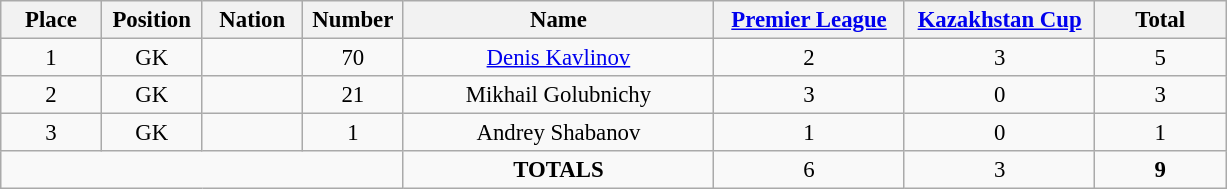<table class="wikitable" style="font-size: 95%; text-align: center;">
<tr>
<th width=60>Place</th>
<th width=60>Position</th>
<th width=60>Nation</th>
<th width=60>Number</th>
<th width=200>Name</th>
<th width=120><a href='#'>Premier League</a></th>
<th width=120><a href='#'>Kazakhstan Cup</a></th>
<th width=80>Total</th>
</tr>
<tr>
<td>1</td>
<td>GK</td>
<td></td>
<td>70</td>
<td><a href='#'>Denis Kavlinov</a></td>
<td>2</td>
<td>3</td>
<td>5</td>
</tr>
<tr>
<td>2</td>
<td>GK</td>
<td></td>
<td>21</td>
<td>Mikhail Golubnichy</td>
<td>3</td>
<td>0</td>
<td>3</td>
</tr>
<tr>
<td>3</td>
<td>GK</td>
<td></td>
<td>1</td>
<td>Andrey Shabanov</td>
<td>1</td>
<td>0</td>
<td>1</td>
</tr>
<tr>
<td colspan="4"></td>
<td><strong>TOTALS</strong></td>
<td>6</td>
<td>3</td>
<td><strong>9</strong></td>
</tr>
</table>
